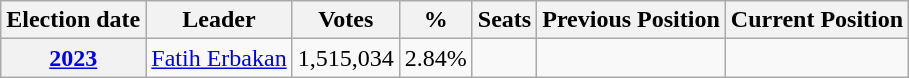<table class="wikitable">
<tr>
<th text-align:center;">Election date</th>
<th text-align:center;">Leader</th>
<th text-align:center;">Votes</th>
<th text-align:center;">%</th>
<th text-align:center;">Seats</th>
<th text-align:center;">Previous Position</th>
<th text-align:center;">Current Position</th>
</tr>
<tr>
<th><a href='#'>2023</a></th>
<td><a href='#'>Fatih Erbakan</a></td>
<td>1,515,034</td>
<td>2.84%</td>
<td></td>
<td></td>
<td></td>
</tr>
</table>
